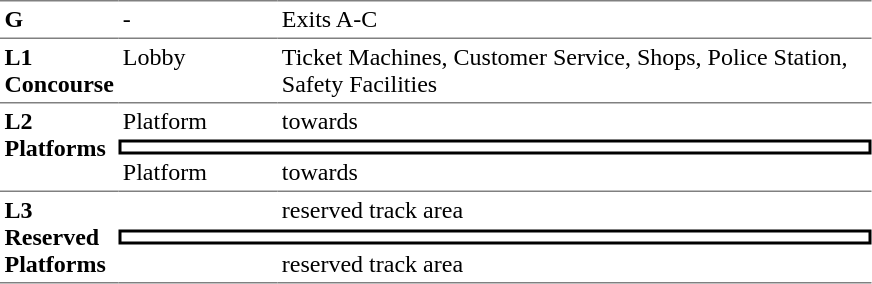<table border=0 cellspacing=0 cellpadding=3>
<tr>
<td style="border-top:solid 1px gray;" width=50 valign=top><strong>G</strong></td>
<td style="border-top:solid 1px gray;" width=100 valign=top>-</td>
<td style="border-top:solid 1px gray;" width=390 valign=top>Exits A-C</td>
</tr>
<tr>
<td style="border-bottom:solid 1px gray; border-top:solid 1px gray;" valign=top><strong>L1<br>Concourse</strong></td>
<td style="border-bottom:solid 1px gray; border-top:solid 1px gray;" valign=top>Lobby</td>
<td style="border-bottom:solid 1px gray; border-top:solid 1px gray;" valign=top>Ticket Machines, Customer Service, Shops, Police Station, Safety Facilities</td>
</tr>
<tr>
<td style="border-bottom:solid 1px gray;" rowspan=3 valign=top><strong>L2<br>Platforms</strong></td>
<td>Platform </td>
<td>  towards  </td>
</tr>
<tr>
<td style="border-right:solid 2px black;border-left:solid 2px black;border-top:solid 2px black;border-bottom:solid 2px black;text-align:center;" colspan=2></td>
</tr>
<tr>
<td style="border-bottom:solid 1px gray;">Platform </td>
<td style="border-bottom:solid 1px gray;"> towards   </td>
</tr>
<tr>
<td style="border-bottom:solid 1px gray;" rowspan=3 valign=top><strong>L3<br>Reserved Platforms</strong></td>
<td></td>
<td> reserved track area</td>
</tr>
<tr>
<td style="border-right:solid 2px black;border-left:solid 2px black;border-top:solid 2px black;border-bottom:solid 2px black;text-align:center;" colspan=2></td>
</tr>
<tr>
<td style="border-bottom:solid 1px gray;"></td>
<td style="border-bottom:solid 1px gray;"> reserved track area</td>
</tr>
</table>
